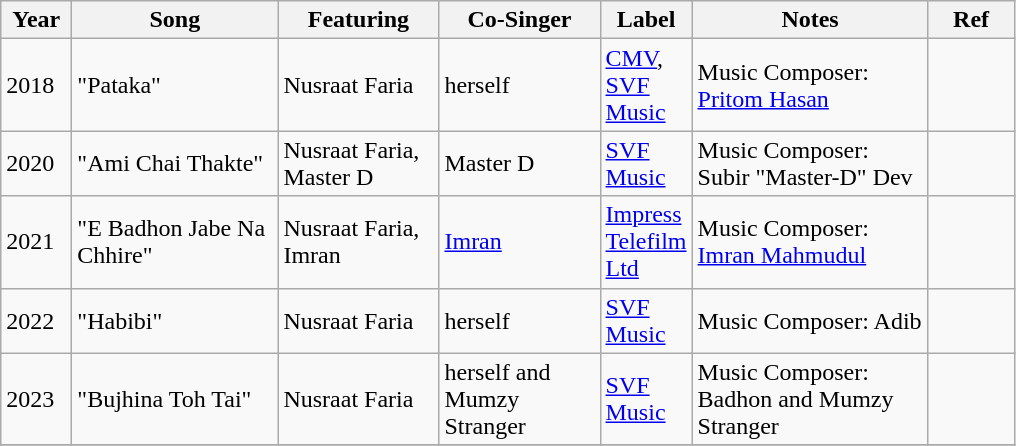<table class="wikitable">
<tr>
<th style="width:40px;">Year</th>
<th style="width:130px;">Song</th>
<th style="width:100px;">Featuring</th>
<th style="width:100px;">Co-Singer</th>
<th style="width:50px;">Label</th>
<th style="width:150px;">Notes</th>
<th style="width:50px;">Ref</th>
</tr>
<tr>
<td>2018</td>
<td>"Pataka"</td>
<td>Nusraat Faria</td>
<td>herself</td>
<td><a href='#'>CMV</a>, <a href='#'>SVF Music</a></td>
<td>Music Composer: <a href='#'>Pritom Hasan</a></td>
<td></td>
</tr>
<tr>
<td>2020</td>
<td>"Ami Chai Thakte"</td>
<td>Nusraat Faria, Master D</td>
<td>Master D</td>
<td><a href='#'>SVF Music</a></td>
<td>Music Composer: Subir "Master-D" Dev</td>
<td></td>
</tr>
<tr>
<td>2021</td>
<td>"E Badhon Jabe Na Chhire"</td>
<td>Nusraat Faria, Imran</td>
<td><a href='#'>Imran</a></td>
<td><a href='#'>Impress Telefilm Ltd</a></td>
<td>Music Composer: <a href='#'>Imran Mahmudul</a></td>
<td></td>
</tr>
<tr>
<td>2022</td>
<td>"Habibi"</td>
<td>Nusraat Faria</td>
<td>herself</td>
<td><a href='#'>SVF Music</a></td>
<td>Music Composer: Adib</td>
<td></td>
</tr>
<tr>
<td>2023</td>
<td>"Bujhina Toh Tai"</td>
<td>Nusraat Faria</td>
<td>herself and Mumzy Stranger</td>
<td><a href='#'>SVF Music</a></td>
<td>Music Composer: Badhon and Mumzy Stranger</td>
<td></td>
</tr>
<tr>
</tr>
</table>
